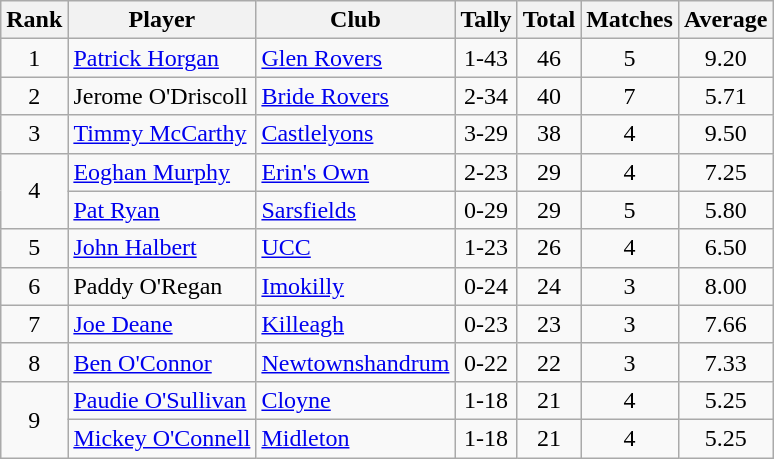<table class="wikitable">
<tr>
<th>Rank</th>
<th>Player</th>
<th>Club</th>
<th>Tally</th>
<th>Total</th>
<th>Matches</th>
<th>Average</th>
</tr>
<tr>
<td rowspan=1 align=center>1</td>
<td><a href='#'>Patrick Horgan</a></td>
<td><a href='#'>Glen Rovers</a></td>
<td align=center>1-43</td>
<td align=center>46</td>
<td align=center>5</td>
<td align=center>9.20</td>
</tr>
<tr>
<td rowspan=1 align=center>2</td>
<td>Jerome O'Driscoll</td>
<td><a href='#'>Bride Rovers</a></td>
<td align=center>2-34</td>
<td align=center>40</td>
<td align=center>7</td>
<td align=center>5.71</td>
</tr>
<tr>
<td rowspan=1 align=center>3</td>
<td><a href='#'>Timmy McCarthy</a></td>
<td><a href='#'>Castlelyons</a></td>
<td align=center>3-29</td>
<td align=center>38</td>
<td align=center>4</td>
<td align=center>9.50</td>
</tr>
<tr>
<td rowspan=2 align=center>4</td>
<td><a href='#'>Eoghan Murphy</a></td>
<td><a href='#'>Erin's Own</a></td>
<td align=center>2-23</td>
<td align=center>29</td>
<td align=center>4</td>
<td align=center>7.25</td>
</tr>
<tr>
<td><a href='#'>Pat Ryan</a></td>
<td><a href='#'>Sarsfields</a></td>
<td align=center>0-29</td>
<td align=center>29</td>
<td align=center>5</td>
<td align=center>5.80</td>
</tr>
<tr>
<td rowspan=1 align=center>5</td>
<td><a href='#'>John Halbert</a></td>
<td><a href='#'>UCC</a></td>
<td align=center>1-23</td>
<td align=center>26</td>
<td align=center>4</td>
<td align=center>6.50</td>
</tr>
<tr>
<td rowspan=1 align=center>6</td>
<td>Paddy O'Regan</td>
<td><a href='#'>Imokilly</a></td>
<td align=center>0-24</td>
<td align=center>24</td>
<td align=center>3</td>
<td align=center>8.00</td>
</tr>
<tr>
<td rowspan=1 align=center>7</td>
<td><a href='#'>Joe Deane</a></td>
<td><a href='#'>Killeagh</a></td>
<td align=center>0-23</td>
<td align=center>23</td>
<td align=center>3</td>
<td align=center>7.66</td>
</tr>
<tr>
<td rowspan=1 align=center>8</td>
<td><a href='#'>Ben O'Connor</a></td>
<td><a href='#'>Newtownshandrum</a></td>
<td align=center>0-22</td>
<td align=center>22</td>
<td align=center>3</td>
<td align=center>7.33</td>
</tr>
<tr>
<td rowspan=2 align=center>9</td>
<td><a href='#'>Paudie O'Sullivan</a></td>
<td><a href='#'>Cloyne</a></td>
<td align=center>1-18</td>
<td align=center>21</td>
<td align=center>4</td>
<td align=center>5.25</td>
</tr>
<tr>
<td><a href='#'>Mickey O'Connell</a></td>
<td><a href='#'>Midleton</a></td>
<td align=center>1-18</td>
<td align=center>21</td>
<td align=center>4</td>
<td align=center>5.25</td>
</tr>
</table>
